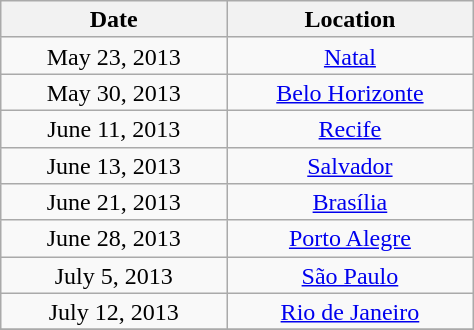<table class="wikitable" style="text-align:center; line-height:17px; width:25%;">
<tr>
<th>Date</th>
<th>Location</th>
</tr>
<tr>
<td>May 23, 2013</td>
<td><a href='#'>Natal</a></td>
</tr>
<tr>
<td>May 30, 2013</td>
<td><a href='#'>Belo Horizonte</a></td>
</tr>
<tr>
<td>June 11, 2013</td>
<td><a href='#'>Recife</a></td>
</tr>
<tr>
<td>June 13, 2013</td>
<td><a href='#'>Salvador</a></td>
</tr>
<tr>
<td>June 21, 2013</td>
<td><a href='#'>Brasília</a></td>
</tr>
<tr>
<td>June 28, 2013</td>
<td><a href='#'>Porto Alegre</a></td>
</tr>
<tr>
<td>July 5, 2013</td>
<td><a href='#'>São Paulo</a></td>
</tr>
<tr>
<td>July 12, 2013</td>
<td><a href='#'>Rio de Janeiro</a></td>
</tr>
<tr>
</tr>
</table>
